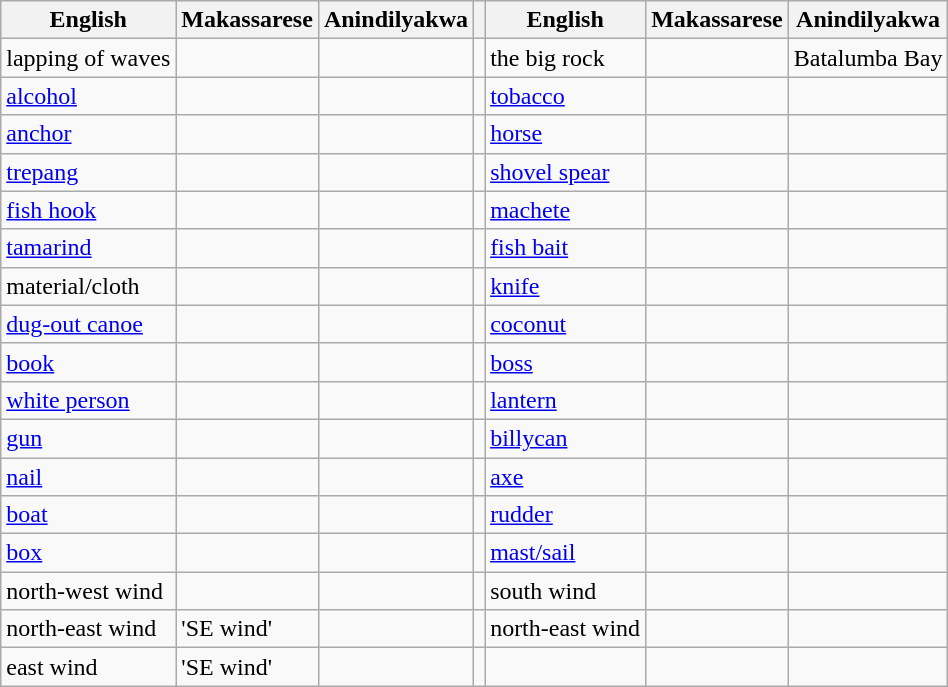<table class="wikitable">
<tr>
<th>English</th>
<th>Makassarese</th>
<th>Anindilyakwa</th>
<th></th>
<th>English</th>
<th>Makassarese</th>
<th>Anindilyakwa</th>
</tr>
<tr>
<td>lapping of waves</td>
<td></td>
<td></td>
<td></td>
<td>the big rock</td>
<td></td>
<td>Batalumba Bay</td>
</tr>
<tr>
<td><a href='#'>alcohol</a></td>
<td></td>
<td></td>
<td></td>
<td><a href='#'>tobacco</a></td>
<td></td>
<td></td>
</tr>
<tr>
<td><a href='#'>anchor</a></td>
<td></td>
<td></td>
<td></td>
<td><a href='#'>horse</a></td>
<td></td>
<td></td>
</tr>
<tr>
<td><a href='#'>trepang</a></td>
<td></td>
<td></td>
<td></td>
<td><a href='#'>shovel spear</a></td>
<td></td>
<td></td>
</tr>
<tr>
<td><a href='#'>fish hook</a></td>
<td></td>
<td></td>
<td></td>
<td><a href='#'>machete</a></td>
<td></td>
<td></td>
</tr>
<tr>
<td><a href='#'>tamarind</a></td>
<td></td>
<td></td>
<td></td>
<td><a href='#'>fish bait</a></td>
<td></td>
<td></td>
</tr>
<tr>
<td>material/cloth</td>
<td></td>
<td></td>
<td></td>
<td><a href='#'>knife</a></td>
<td></td>
<td></td>
</tr>
<tr>
<td><a href='#'>dug-out canoe</a></td>
<td></td>
<td></td>
<td></td>
<td><a href='#'>coconut</a></td>
<td></td>
<td></td>
</tr>
<tr>
<td><a href='#'>book</a></td>
<td></td>
<td></td>
<td></td>
<td><a href='#'>boss</a></td>
<td></td>
<td></td>
</tr>
<tr>
<td><a href='#'>white person</a></td>
<td></td>
<td></td>
<td></td>
<td><a href='#'>lantern</a></td>
<td></td>
<td></td>
</tr>
<tr>
<td><a href='#'>gun</a></td>
<td></td>
<td></td>
<td></td>
<td><a href='#'>billycan</a></td>
<td></td>
<td></td>
</tr>
<tr>
<td><a href='#'>nail</a></td>
<td></td>
<td></td>
<td></td>
<td><a href='#'>axe</a></td>
<td></td>
<td></td>
</tr>
<tr>
<td><a href='#'>boat</a></td>
<td></td>
<td></td>
<td></td>
<td><a href='#'>rudder</a></td>
<td></td>
<td></td>
</tr>
<tr>
<td><a href='#'>box</a></td>
<td></td>
<td></td>
<td></td>
<td><a href='#'>mast/sail</a></td>
<td></td>
<td></td>
</tr>
<tr>
<td>north-west wind</td>
<td></td>
<td></td>
<td></td>
<td>south wind</td>
<td></td>
<td></td>
</tr>
<tr>
<td>north-east wind</td>
<td> 'SE wind'</td>
<td></td>
<td></td>
<td>north-east wind</td>
<td></td>
<td></td>
</tr>
<tr>
<td>east wind</td>
<td> 'SE wind'</td>
<td></td>
<td></td>
<td></td>
<td></td>
<td></td>
</tr>
</table>
